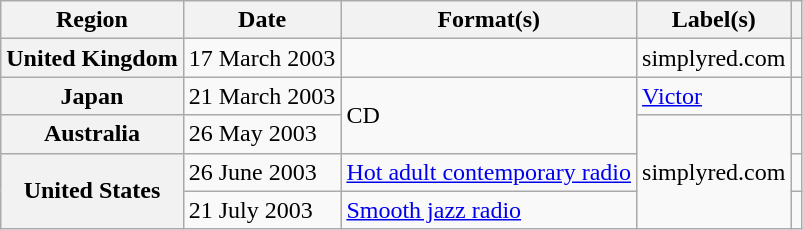<table class="wikitable plainrowheaders">
<tr>
<th scope="col">Region</th>
<th scope="col">Date</th>
<th scope="col">Format(s)</th>
<th scope="col">Label(s)</th>
<th scope="col"></th>
</tr>
<tr>
<th scope="row">United Kingdom</th>
<td>17 March 2003</td>
<td></td>
<td>simplyred.com</td>
<td></td>
</tr>
<tr>
<th scope="row">Japan</th>
<td>21 March 2003</td>
<td rowspan="2">CD</td>
<td><a href='#'>Victor</a></td>
<td></td>
</tr>
<tr>
<th scope="row">Australia</th>
<td>26 May 2003</td>
<td rowspan="3">simplyred.com</td>
<td></td>
</tr>
<tr>
<th scope="row" rowspan="2">United States</th>
<td>26 June 2003</td>
<td><a href='#'>Hot adult contemporary radio</a></td>
<td></td>
</tr>
<tr>
<td>21 July 2003</td>
<td><a href='#'>Smooth jazz radio</a></td>
<td></td>
</tr>
</table>
